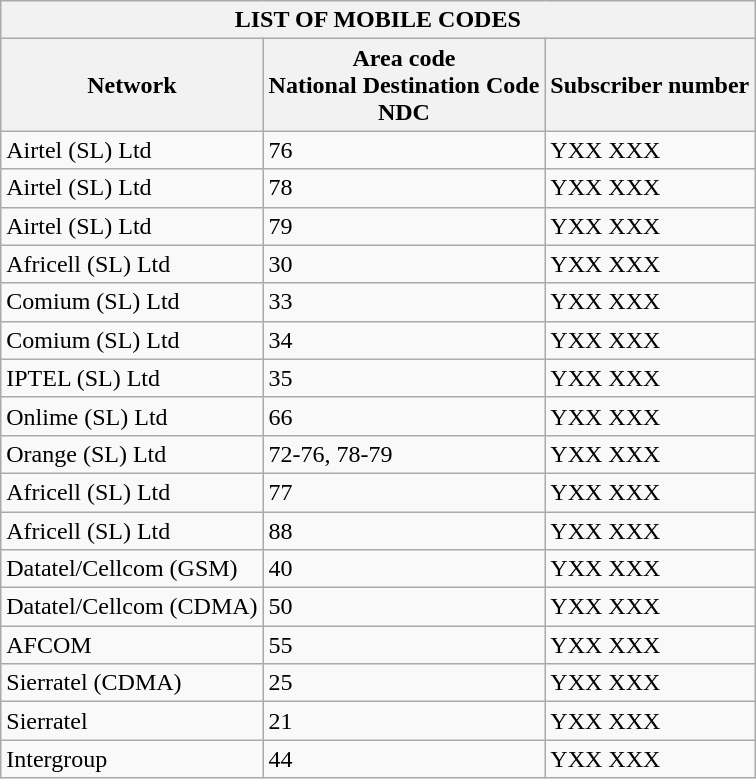<table class="wikitable" border=1>
<tr>
<th colspan="3">LIST OF MOBILE CODES</th>
</tr>
<tr>
<th>Network</th>
<th>Area code<br>National Destination Code<br>NDC</th>
<th>Subscriber number</th>
</tr>
<tr>
<td>Airtel (SL) Ltd</td>
<td>76</td>
<td>YXX XXX</td>
</tr>
<tr>
<td>Airtel (SL) Ltd</td>
<td>78</td>
<td>YXX XXX</td>
</tr>
<tr>
<td>Airtel (SL) Ltd</td>
<td>79</td>
<td>YXX XXX</td>
</tr>
<tr>
<td>Africell (SL) Ltd</td>
<td>30</td>
<td>YXX XXX</td>
</tr>
<tr>
<td>Comium (SL) Ltd</td>
<td>33</td>
<td>YXX XXX</td>
</tr>
<tr>
<td>Comium (SL) Ltd</td>
<td>34</td>
<td>YXX XXX</td>
</tr>
<tr>
<td>IPTEL (SL) Ltd</td>
<td>35</td>
<td>YXX XXX</td>
</tr>
<tr>
<td>Onlime (SL) Ltd</td>
<td>66</td>
<td>YXX XXX</td>
</tr>
<tr>
<td>Orange (SL) Ltd</td>
<td>72-76, 78-79</td>
<td>YXX XXX</td>
</tr>
<tr>
<td>Africell (SL) Ltd</td>
<td>77</td>
<td>YXX XXX</td>
</tr>
<tr>
<td>Africell (SL) Ltd</td>
<td>88</td>
<td>YXX XXX</td>
</tr>
<tr>
<td>Datatel/Cellcom (GSM)</td>
<td>40</td>
<td>YXX XXX</td>
</tr>
<tr>
<td>Datatel/Cellcom (CDMA)</td>
<td>50</td>
<td>YXX XXX</td>
</tr>
<tr>
<td>AFCOM</td>
<td>55</td>
<td>YXX XXX</td>
</tr>
<tr>
<td>Sierratel (CDMA)</td>
<td>25</td>
<td>YXX XXX</td>
</tr>
<tr>
<td>Sierratel</td>
<td>21</td>
<td>YXX XXX</td>
</tr>
<tr>
<td>Intergroup</td>
<td>44</td>
<td>YXX XXX</td>
</tr>
</table>
